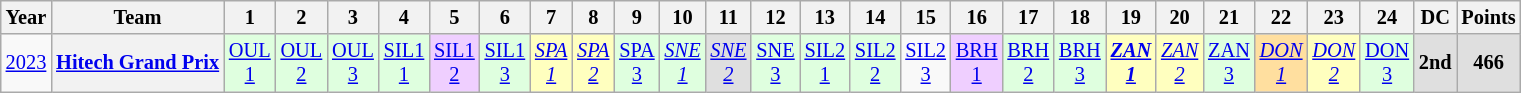<table class="wikitable" style="text-align:center; font-size:85%">
<tr>
<th>Year</th>
<th>Team</th>
<th>1</th>
<th>2</th>
<th>3</th>
<th>4</th>
<th>5</th>
<th>6</th>
<th>7</th>
<th>8</th>
<th>9</th>
<th>10</th>
<th>11</th>
<th>12</th>
<th>13</th>
<th>14</th>
<th>15</th>
<th>16</th>
<th>17</th>
<th>18</th>
<th>19</th>
<th>20</th>
<th>21</th>
<th>22</th>
<th>23</th>
<th>24</th>
<th>DC</th>
<th>Points</th>
</tr>
<tr>
<td><a href='#'>2023</a></td>
<th nowrap><a href='#'>Hitech Grand Prix</a></th>
<td style="background:#DFFFDF;"><a href='#'>OUL<br>1</a><br></td>
<td style="background:#DFFFDF;"><a href='#'>OUL<br>2</a><br></td>
<td style="background:#DFFFDF;"><a href='#'>OUL<br>3</a><br></td>
<td style="background:#DFFFDF;"><a href='#'>SIL1<br>1</a><br></td>
<td style="background:#EFCFFF;"><a href='#'>SIL1<br>2</a><br></td>
<td style="background:#DFFFDF;"><a href='#'>SIL1<br>3</a><br></td>
<td style="background:#FFFFBF;"><em><a href='#'>SPA<br>1</a></em><br></td>
<td style="background:#FFFFBF;"><em><a href='#'>SPA<br>2</a></em><br></td>
<td style="background:#DFFFDF;"><a href='#'>SPA<br>3</a><br></td>
<td style="background:#DFFFDF;"><em><a href='#'>SNE<br>1</a></em><br></td>
<td style="background:#DFDFDF;"><em><a href='#'>SNE<br>2</a></em><br></td>
<td style="background:#DFFFDF;"><a href='#'>SNE<br>3</a><br></td>
<td style="background:#DFFFDF;"><a href='#'>SIL2<br>1</a><br></td>
<td style="background:#DFFFDF;"><a href='#'>SIL2<br>2</a><br></td>
<td><a href='#'>SIL2<br>3</a><br></td>
<td style="background:#EFCFFF;"><a href='#'>BRH<br>1</a><br></td>
<td style="background:#DFFFDF;"><a href='#'>BRH<br>2</a><br></td>
<td style="background:#DFFFDF;"><a href='#'>BRH<br>3</a><br></td>
<td style="background:#FFFFBF;"><strong><em><a href='#'>ZAN<br>1</a></em></strong><br></td>
<td style="background:#FFFFBF;"><em><a href='#'>ZAN<br>2</a></em><br></td>
<td style="background:#DFFFDF;"><a href='#'>ZAN<br>3</a><br></td>
<td style="background:#FFDF9F;"><em><a href='#'>DON<br>1</a></em><br></td>
<td style="background:#FFFFBF;"><em><a href='#'>DON<br>2</a></em><br></td>
<td style="background:#DFFFDF;"><a href='#'>DON<br>3</a><br></td>
<th style="background:#DFDFDF">2nd</th>
<th style="background:#DFDFDF">466</th>
</tr>
</table>
